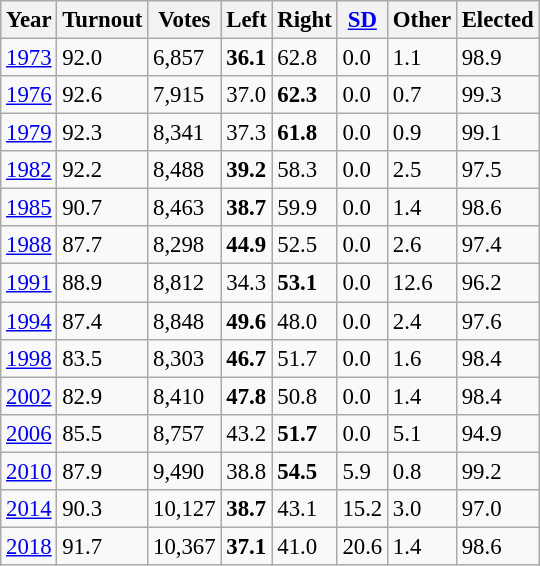<table class="wikitable sortable" style="font-size: 95%;">
<tr>
<th>Year</th>
<th>Turnout</th>
<th>Votes</th>
<th>Left</th>
<th>Right</th>
<th><a href='#'>SD</a></th>
<th>Other</th>
<th>Elected</th>
</tr>
<tr>
<td><a href='#'>1973</a></td>
<td>92.0</td>
<td>6,857</td>
<td><strong>36.1</strong></td>
<td>62.8</td>
<td>0.0</td>
<td>1.1</td>
<td>98.9</td>
</tr>
<tr>
<td><a href='#'>1976</a></td>
<td>92.6</td>
<td>7,915</td>
<td>37.0</td>
<td><strong>62.3</strong></td>
<td>0.0</td>
<td>0.7</td>
<td>99.3</td>
</tr>
<tr>
<td><a href='#'>1979</a></td>
<td>92.3</td>
<td>8,341</td>
<td>37.3</td>
<td><strong>61.8</strong></td>
<td>0.0</td>
<td>0.9</td>
<td>99.1</td>
</tr>
<tr>
<td><a href='#'>1982</a></td>
<td>92.2</td>
<td>8,488</td>
<td><strong>39.2</strong></td>
<td>58.3</td>
<td>0.0</td>
<td>2.5</td>
<td>97.5</td>
</tr>
<tr>
<td><a href='#'>1985</a></td>
<td>90.7</td>
<td>8,463</td>
<td><strong>38.7</strong></td>
<td>59.9</td>
<td>0.0</td>
<td>1.4</td>
<td>98.6</td>
</tr>
<tr>
<td><a href='#'>1988</a></td>
<td>87.7</td>
<td>8,298</td>
<td><strong>44.9</strong></td>
<td>52.5</td>
<td>0.0</td>
<td>2.6</td>
<td>97.4</td>
</tr>
<tr>
<td><a href='#'>1991</a></td>
<td>88.9</td>
<td>8,812</td>
<td>34.3</td>
<td><strong>53.1</strong></td>
<td>0.0</td>
<td>12.6</td>
<td>96.2</td>
</tr>
<tr>
<td><a href='#'>1994</a></td>
<td>87.4</td>
<td>8,848</td>
<td><strong>49.6</strong></td>
<td>48.0</td>
<td>0.0</td>
<td>2.4</td>
<td>97.6</td>
</tr>
<tr>
<td><a href='#'>1998</a></td>
<td>83.5</td>
<td>8,303</td>
<td><strong>46.7</strong></td>
<td>51.7</td>
<td>0.0</td>
<td>1.6</td>
<td>98.4</td>
</tr>
<tr>
<td><a href='#'>2002</a></td>
<td>82.9</td>
<td>8,410</td>
<td><strong>47.8</strong></td>
<td>50.8</td>
<td>0.0</td>
<td>1.4</td>
<td>98.4</td>
</tr>
<tr>
<td><a href='#'>2006</a></td>
<td>85.5</td>
<td>8,757</td>
<td>43.2</td>
<td><strong>51.7</strong></td>
<td>0.0</td>
<td>5.1</td>
<td>94.9</td>
</tr>
<tr>
<td><a href='#'>2010</a></td>
<td>87.9</td>
<td>9,490</td>
<td>38.8</td>
<td><strong>54.5</strong></td>
<td>5.9</td>
<td>0.8</td>
<td>99.2</td>
</tr>
<tr>
<td><a href='#'>2014</a></td>
<td>90.3</td>
<td>10,127</td>
<td><strong>38.7</strong></td>
<td>43.1</td>
<td>15.2</td>
<td>3.0</td>
<td>97.0</td>
</tr>
<tr>
<td><a href='#'>2018</a></td>
<td>91.7</td>
<td>10,367</td>
<td><strong>37.1</strong></td>
<td>41.0</td>
<td>20.6</td>
<td>1.4</td>
<td>98.6</td>
</tr>
</table>
